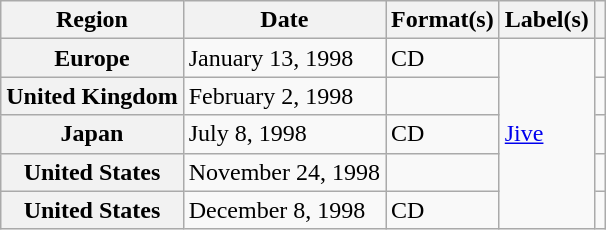<table class="wikitable plainrowheaders">
<tr>
<th scope="col">Region</th>
<th scope="col">Date</th>
<th scope="col">Format(s)</th>
<th scope="col">Label(s)</th>
<th scope="col"></th>
</tr>
<tr>
<th scope="row">Europe</th>
<td>January 13, 1998</td>
<td>CD</td>
<td rowspan="5"><a href='#'>Jive</a></td>
<td></td>
</tr>
<tr>
<th scope="row">United Kingdom</th>
<td>February 2, 1998</td>
<td></td>
<td></td>
</tr>
<tr>
<th scope="row">Japan</th>
<td>July 8, 1998</td>
<td>CD</td>
<td></td>
</tr>
<tr>
<th scope="row">United States</th>
<td>November 24, 1998</td>
<td></td>
<td></td>
</tr>
<tr>
<th scope="row">United States</th>
<td>December 8, 1998</td>
<td>CD</td>
<td></td>
</tr>
</table>
